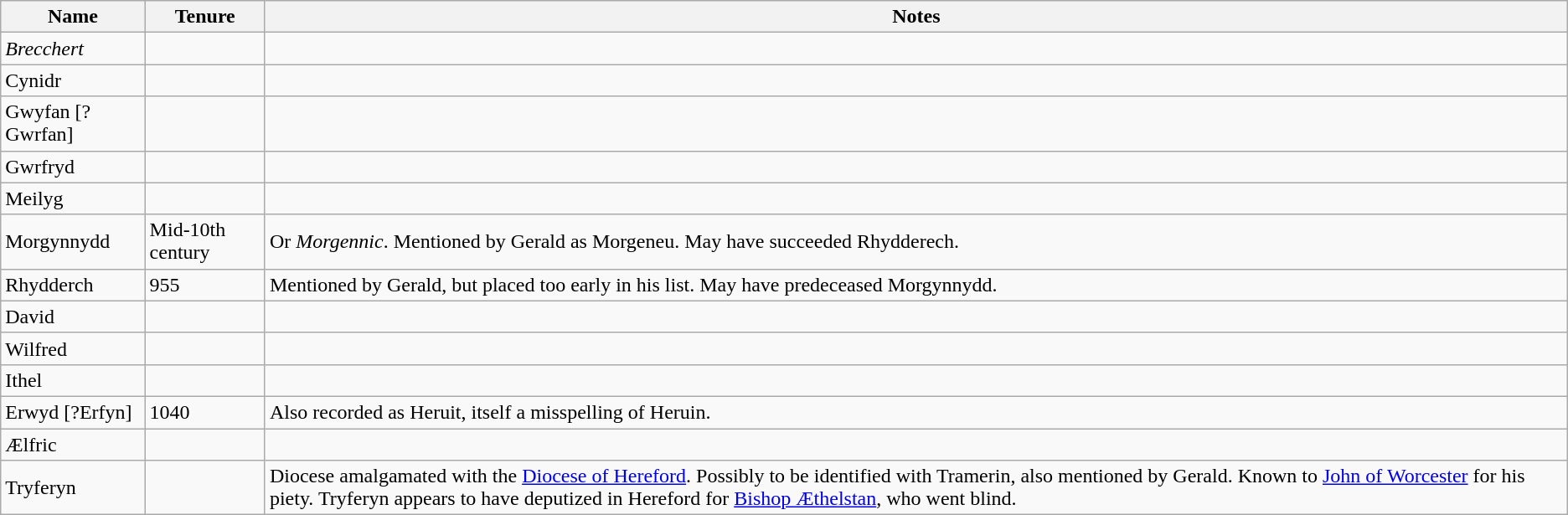<table class="wikitable">
<tr>
<th>Name</th>
<th>Tenure</th>
<th>Notes</th>
</tr>
<tr>
<td><em>Brecchert</em></td>
<td></td>
<td></td>
</tr>
<tr>
<td>Cynidr</td>
<td></td>
<td></td>
</tr>
<tr>
<td>Gwyfan [?Gwrfan]</td>
<td></td>
<td></td>
</tr>
<tr>
<td>Gwrfryd</td>
<td></td>
<td></td>
</tr>
<tr>
<td>Meilyg</td>
<td></td>
<td></td>
</tr>
<tr>
<td>Morgynnydd</td>
<td>Mid-10th century</td>
<td>Or <em>Morgennic</em>. Mentioned by Gerald as Morgeneu. May have succeeded Rhydderech.</td>
</tr>
<tr>
<td>Rhydderch</td>
<td>955</td>
<td>Mentioned by Gerald, but placed too early in his list. May have predeceased Morgynnydd.</td>
</tr>
<tr>
<td>David</td>
<td></td>
<td></td>
</tr>
<tr>
<td>Wilfred</td>
<td></td>
<td></td>
</tr>
<tr>
<td>Ithel</td>
<td></td>
<td></td>
</tr>
<tr>
<td>Erwyd [?Erfyn]</td>
<td>1040</td>
<td>Also recorded as Heruit, itself a misspelling of Heruin.</td>
</tr>
<tr>
<td>Ælfric</td>
<td></td>
<td></td>
</tr>
<tr>
<td>Tryferyn</td>
<td></td>
<td>Diocese amalgamated with the <a href='#'>Diocese of Hereford</a>. Possibly to be identified with Tramerin, also mentioned by Gerald. Known to <a href='#'>John of Worcester</a> for his piety. Tryferyn appears to have deputized in Hereford for <a href='#'>Bishop Æthelstan</a>, who went blind.</td>
</tr>
</table>
